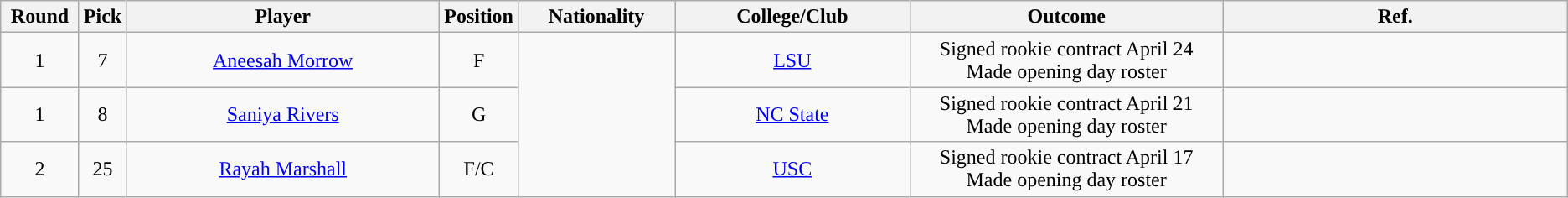<table class="wikitable sortable sortable" style="text-align: center">
<tr>
<th width="5%">Round</th>
<th width="3%">Pick</th>
<th width="20%">Player</th>
<th width="3%">Position</th>
<th width="10%">Nationality</th>
<th width="15%">College/Club</th>
<th width="20%">Outcome</th>
<th>Ref.</th>
</tr>
<tr>
<td>1</td>
<td>7</td>
<td><a href='#'>Aneesah Morrow</a></td>
<td>F</td>
<td rowspan=3></td>
<td><a href='#'>LSU</a></td>
<td>Signed rookie contract April 24<br>Made opening day roster</td>
<td></td>
</tr>
<tr>
<td>1</td>
<td>8</td>
<td><a href='#'>Saniya Rivers</a></td>
<td>G</td>
<td><a href='#'>NC State</a></td>
<td>Signed rookie contract April 21<br>Made opening day roster</td>
<td></td>
</tr>
<tr>
<td>2</td>
<td>25</td>
<td><a href='#'>Rayah Marshall</a></td>
<td>F/C</td>
<td><a href='#'>USC</a></td>
<td>Signed rookie contract April 17<br>Made opening day roster</td>
<td></td>
</tr>
</table>
